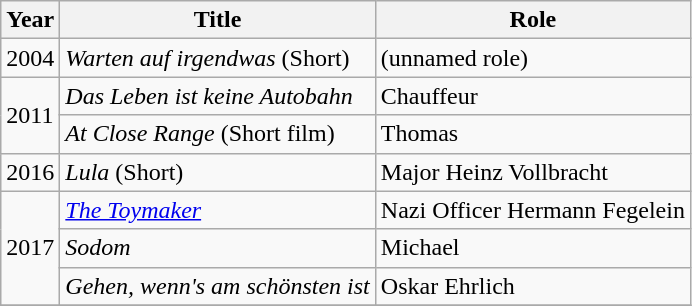<table class="wikitable sortable">
<tr>
<th>Year</th>
<th>Title</th>
<th>Role</th>
</tr>
<tr>
<td>2004</td>
<td><em>Warten auf irgendwas</em> (Short)</td>
<td>(unnamed role)</td>
</tr>
<tr>
<td rowspan=2>2011</td>
<td><em>Das Leben ist keine Autobahn</em></td>
<td>Chauffeur </td>
</tr>
<tr>
<td><em>At Close Range</em> (Short film)</td>
<td>Thomas</td>
</tr>
<tr>
<td>2016</td>
<td><em>Lula</em> (Short)</td>
<td>Major Heinz Vollbracht</td>
</tr>
<tr>
<td rowspan=3>2017</td>
<td><em><a href='#'>The Toymaker</a></em></td>
<td>Nazi Officer Hermann Fegelein</td>
</tr>
<tr>
<td><em>Sodom</em></td>
<td>Michael </td>
</tr>
<tr>
<td><em>Gehen, wenn's am schönsten ist</em></td>
<td>Oskar Ehrlich </td>
</tr>
<tr>
</tr>
</table>
